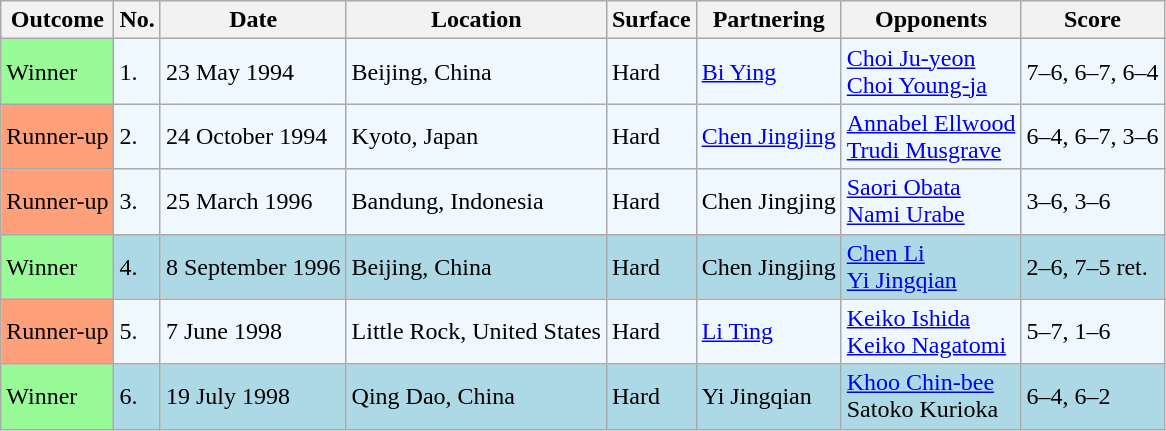<table class="wikitable">
<tr>
<th>Outcome</th>
<th>No.</th>
<th>Date</th>
<th>Location</th>
<th>Surface</th>
<th>Partnering</th>
<th>Opponents</th>
<th>Score</th>
</tr>
<tr style="background:#f0f8ff;">
<td bgcolor=#98fb98>Winner</td>
<td>1.</td>
<td>23 May 1994</td>
<td>Beijing, China</td>
<td>Hard</td>
<td> <a href='#'>Bi Ying</a></td>
<td> <a href='#'>Choi Ju-yeon</a> <br>  <a href='#'>Choi Young-ja</a></td>
<td>7–6, 6–7, 6–4</td>
</tr>
<tr style="background:#f0f8ff;">
<td bgcolor=FEA07A>Runner-up</td>
<td>2.</td>
<td>24 October 1994</td>
<td>Kyoto, Japan</td>
<td>Hard</td>
<td> <a href='#'>Chen Jingjing</a></td>
<td> <a href='#'>Annabel Ellwood</a> <br>  <a href='#'>Trudi Musgrave</a></td>
<td>6–4, 6–7, 3–6</td>
</tr>
<tr style="background:#f0f8ff;">
<td bgcolor=FEA07A>Runner-up</td>
<td>3.</td>
<td>25 March 1996</td>
<td>Bandung, Indonesia</td>
<td>Hard</td>
<td> Chen Jingjing</td>
<td> <a href='#'>Saori Obata</a> <br>  <a href='#'>Nami Urabe</a></td>
<td>3–6, 3–6</td>
</tr>
<tr bgcolor="lightblue">
<td bgcolor=#98fb98>Winner</td>
<td>4.</td>
<td>8 September 1996</td>
<td>Beijing, China</td>
<td>Hard</td>
<td> Chen Jingjing</td>
<td> <a href='#'>Chen Li</a> <br>  <a href='#'>Yi Jingqian</a></td>
<td>2–6, 7–5 ret.</td>
</tr>
<tr style="background:#f0f8ff;">
<td bgcolor=FEA07A>Runner-up</td>
<td>5.</td>
<td>7 June 1998</td>
<td>Little Rock, United States</td>
<td>Hard</td>
<td> <a href='#'>Li Ting</a></td>
<td> <a href='#'>Keiko Ishida</a> <br>  <a href='#'>Keiko Nagatomi</a></td>
<td>5–7, 1–6</td>
</tr>
<tr bgcolor="lightblue">
<td bgcolor=#98fb98>Winner</td>
<td>6.</td>
<td>19 July 1998</td>
<td>Qing Dao, China</td>
<td>Hard</td>
<td> Yi Jingqian</td>
<td> <a href='#'>Khoo Chin-bee</a> <br>  Satoko Kurioka</td>
<td>6–4, 6–2</td>
</tr>
</table>
